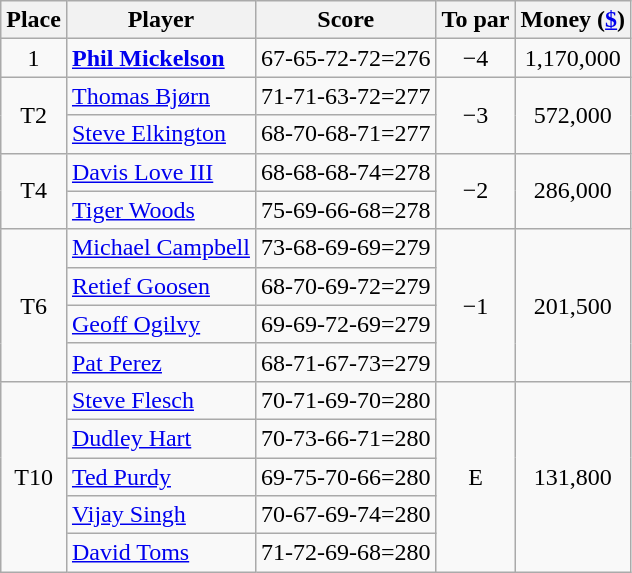<table class="wikitable">
<tr>
<th>Place</th>
<th>Player</th>
<th>Score</th>
<th>To par</th>
<th>Money (<a href='#'>$</a>)</th>
</tr>
<tr>
<td align=center>1</td>
<td> <strong><a href='#'>Phil Mickelson</a></strong></td>
<td>67-65-72-72=276</td>
<td align=center>−4</td>
<td align=center>1,170,000</td>
</tr>
<tr>
<td rowspan="2" style="text-align:center;">T2</td>
<td> <a href='#'>Thomas Bjørn</a></td>
<td>71-71-63-72=277</td>
<td rowspan="2" style="text-align:center;">−3</td>
<td rowspan="2" style="text-align:center;">572,000</td>
</tr>
<tr>
<td> <a href='#'>Steve Elkington</a></td>
<td>68-70-68-71=277</td>
</tr>
<tr>
<td rowspan="2" style="text-align:center;">T4</td>
<td> <a href='#'>Davis Love III</a></td>
<td>68-68-68-74=278</td>
<td rowspan="2" style="text-align:center;">−2</td>
<td rowspan="2" style="text-align:center;">286,000</td>
</tr>
<tr>
<td> <a href='#'>Tiger Woods</a></td>
<td>75-69-66-68=278</td>
</tr>
<tr>
<td rowspan="4" style="text-align:center;">T6</td>
<td> <a href='#'>Michael Campbell</a></td>
<td>73-68-69-69=279</td>
<td rowspan="4" style="text-align:center;">−1</td>
<td rowspan="4" style="text-align:center;">201,500</td>
</tr>
<tr>
<td> <a href='#'>Retief Goosen</a></td>
<td>68-70-69-72=279</td>
</tr>
<tr>
<td> <a href='#'>Geoff Ogilvy</a></td>
<td>69-69-72-69=279</td>
</tr>
<tr>
<td> <a href='#'>Pat Perez</a></td>
<td>68-71-67-73=279</td>
</tr>
<tr>
<td rowspan="5" style="text-align:center;">T10</td>
<td> <a href='#'>Steve Flesch</a></td>
<td>70-71-69-70=280</td>
<td rowspan="5" style="text-align:center;">E</td>
<td rowspan="5" style="text-align:center;">131,800</td>
</tr>
<tr>
<td> <a href='#'>Dudley Hart</a></td>
<td>70-73-66-71=280</td>
</tr>
<tr>
<td> <a href='#'>Ted Purdy</a></td>
<td>69-75-70-66=280</td>
</tr>
<tr>
<td> <a href='#'>Vijay Singh</a></td>
<td>70-67-69-74=280</td>
</tr>
<tr>
<td> <a href='#'>David Toms</a></td>
<td>71-72-69-68=280</td>
</tr>
</table>
